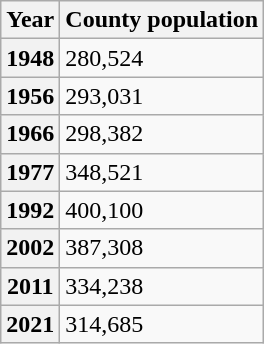<table class="wikitable">
<tr>
<th>Year</th>
<th>County population</th>
</tr>
<tr>
<th>1948</th>
<td>280,524 </td>
</tr>
<tr>
<th>1956</th>
<td>293,031 </td>
</tr>
<tr>
<th>1966</th>
<td>298,382 </td>
</tr>
<tr>
<th>1977</th>
<td>348,521 </td>
</tr>
<tr>
<th>1992</th>
<td>400,100 </td>
</tr>
<tr>
<th>2002</th>
<td>387,308 </td>
</tr>
<tr>
<th>2011</th>
<td>334,238 </td>
</tr>
<tr>
<th>2021</th>
<td>314,685 </td>
</tr>
</table>
